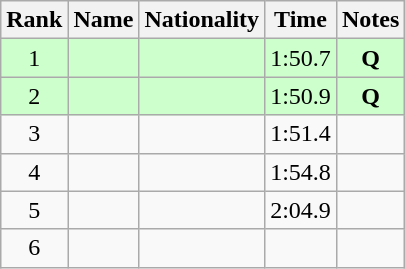<table class="wikitable sortable" style="text-align:center">
<tr>
<th>Rank</th>
<th>Name</th>
<th>Nationality</th>
<th>Time</th>
<th>Notes</th>
</tr>
<tr bgcolor=ccffcc>
<td>1</td>
<td align=left></td>
<td align=left></td>
<td>1:50.7</td>
<td><strong>Q</strong></td>
</tr>
<tr bgcolor=ccffcc>
<td>2</td>
<td align=left></td>
<td align=left></td>
<td>1:50.9</td>
<td><strong>Q</strong></td>
</tr>
<tr>
<td>3</td>
<td align=left></td>
<td align=left></td>
<td>1:51.4</td>
<td></td>
</tr>
<tr>
<td>4</td>
<td align=left></td>
<td align=left></td>
<td>1:54.8</td>
<td></td>
</tr>
<tr>
<td>5</td>
<td align=left></td>
<td align=left></td>
<td>2:04.9</td>
<td></td>
</tr>
<tr>
<td>6</td>
<td align=left></td>
<td align=left></td>
<td></td>
<td></td>
</tr>
</table>
